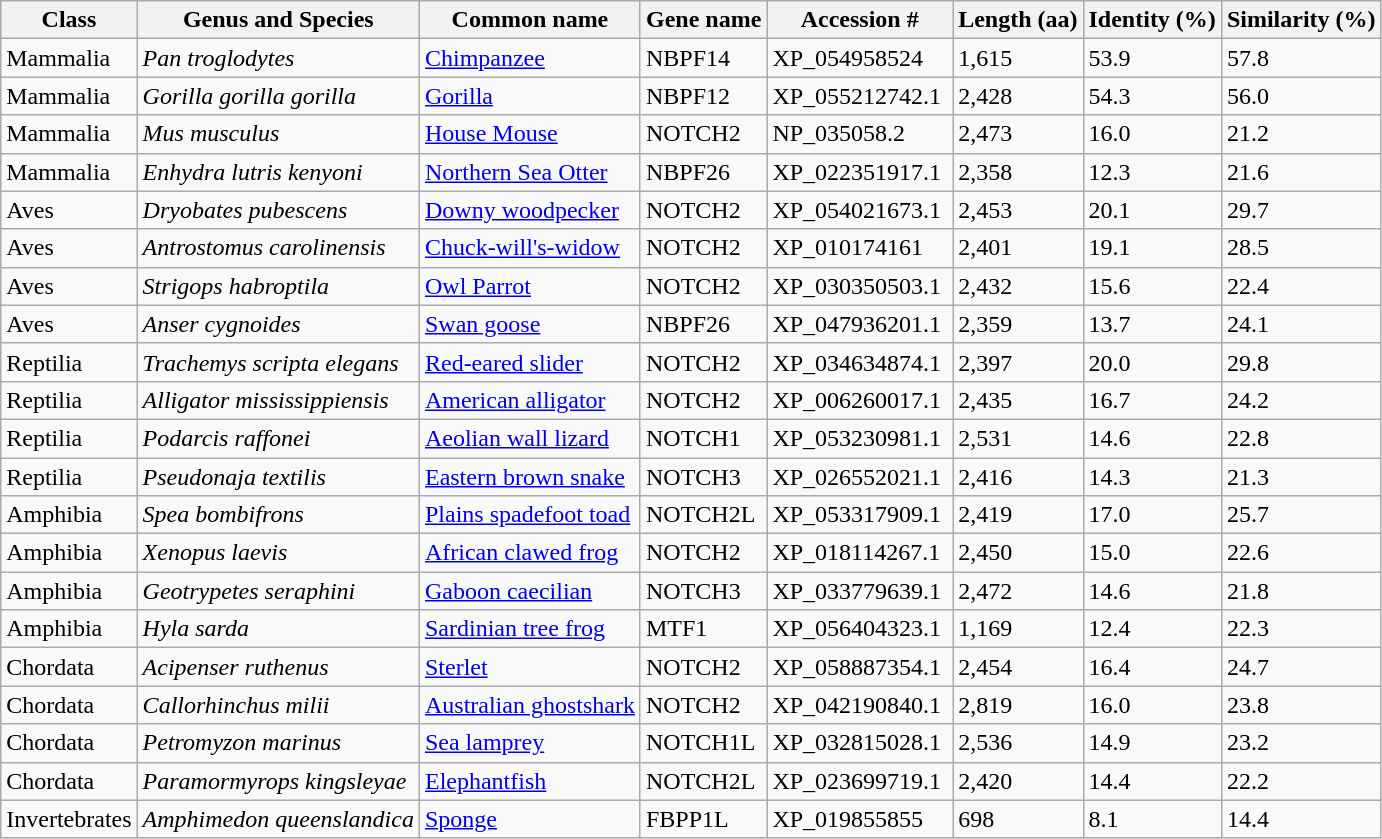<table class="wikitable">
<tr>
<th>Class</th>
<th>Genus and Species</th>
<th>Common name</th>
<th>Gene name</th>
<th>Accession #</th>
<th>Length (aa)</th>
<th>Identity (%)</th>
<th>Similarity (%)</th>
</tr>
<tr>
<td>Mammalia</td>
<td><em>Pan troglodytes</em></td>
<td><a href='#'>Chimpanzee</a></td>
<td>NBPF14</td>
<td>XP_054958524</td>
<td>1,615</td>
<td>53.9</td>
<td>57.8</td>
</tr>
<tr>
<td>Mammalia</td>
<td><em>Gorilla gorilla gorilla</em></td>
<td><a href='#'>Gorilla</a></td>
<td>NBPF12</td>
<td>XP_055212742.1</td>
<td>2,428</td>
<td>54.3</td>
<td>56.0</td>
</tr>
<tr>
<td>Mammalia</td>
<td><em>Mus musculus</em></td>
<td><a href='#'>House Mouse</a></td>
<td>NOTCH2</td>
<td>NP_035058.2</td>
<td>2,473</td>
<td>16.0</td>
<td>21.2</td>
</tr>
<tr>
<td>Mammalia</td>
<td><em>Enhydra lutris kenyoni</em></td>
<td><a href='#'>Northern Sea Otter</a></td>
<td>NBPF26</td>
<td>XP_022351917.1 </td>
<td>2,358</td>
<td>12.3</td>
<td>21.6</td>
</tr>
<tr>
<td>Aves</td>
<td><em>Dryobates pubescens</em></td>
<td><a href='#'>Downy woodpecker</a></td>
<td>NOTCH2</td>
<td>XP_054021673.1</td>
<td>2,453</td>
<td>20.1</td>
<td>29.7</td>
</tr>
<tr>
<td>Aves</td>
<td><em>Antrostomus carolinensis</em></td>
<td><a href='#'>Chuck-will's-widow</a></td>
<td>NOTCH2</td>
<td>XP_010174161</td>
<td>2,401</td>
<td>19.1</td>
<td>28.5</td>
</tr>
<tr>
<td>Aves</td>
<td><em>Strigops habroptila</em></td>
<td><a href='#'>Owl Parrot</a></td>
<td>NOTCH2</td>
<td>XP_030350503.1</td>
<td>2,432</td>
<td>15.6</td>
<td>22.4</td>
</tr>
<tr>
<td>Aves</td>
<td><em>Anser cygnoides</em></td>
<td><a href='#'>Swan goose</a></td>
<td>NBPF26</td>
<td>XP_047936201.1 </td>
<td>2,359</td>
<td>13.7</td>
<td>24.1</td>
</tr>
<tr>
<td>Reptilia</td>
<td><em>Trachemys scripta elegans</em></td>
<td><a href='#'>Red-eared slider</a></td>
<td>NOTCH2</td>
<td>XP_034634874.1</td>
<td>2,397</td>
<td>20.0</td>
<td>29.8</td>
</tr>
<tr>
<td>Reptilia</td>
<td><em>Alligator mississippiensis</em></td>
<td><a href='#'>American alligator</a></td>
<td>NOTCH2</td>
<td>XP_006260017.1</td>
<td>2,435</td>
<td>16.7</td>
<td>24.2</td>
</tr>
<tr>
<td>Reptilia</td>
<td><em>Podarcis raffonei</em></td>
<td><a href='#'>Aeolian wall lizard</a></td>
<td>NOTCH1</td>
<td>XP_053230981.1</td>
<td>2,531</td>
<td>14.6</td>
<td>22.8</td>
</tr>
<tr>
<td>Reptilia</td>
<td><em>Pseudonaja textilis</em></td>
<td><a href='#'>Eastern brown snake</a></td>
<td>NOTCH3</td>
<td>XP_026552021.1</td>
<td>2,416</td>
<td>14.3</td>
<td>21.3</td>
</tr>
<tr>
<td>Amphibia</td>
<td><em>Spea bombifrons</em></td>
<td><a href='#'>Plains spadefoot toad</a></td>
<td>NOTCH2L</td>
<td>XP_053317909.1</td>
<td>2,419</td>
<td>17.0</td>
<td>25.7</td>
</tr>
<tr>
<td>Amphibia</td>
<td><em>Xenopus laevis</em></td>
<td><a href='#'>African clawed frog</a></td>
<td>NOTCH2</td>
<td>XP_018114267.1</td>
<td>2,450</td>
<td>15.0</td>
<td>22.6</td>
</tr>
<tr>
<td>Amphibia</td>
<td><em>Geotrypetes seraphini</em></td>
<td><a href='#'>Gaboon caecilian</a></td>
<td>NOTCH3</td>
<td>XP_033779639.1</td>
<td>2,472</td>
<td>14.6</td>
<td>21.8</td>
</tr>
<tr>
<td>Amphibia</td>
<td><em>Hyla sarda</em></td>
<td><a href='#'>Sardinian tree frog</a></td>
<td>MTF1</td>
<td>XP_056404323.1</td>
<td>1,169</td>
<td>12.4</td>
<td>22.3</td>
</tr>
<tr>
<td>Chordata</td>
<td><em>Acipenser ruthenus</em></td>
<td><a href='#'>Sterlet</a></td>
<td>NOTCH2</td>
<td>XP_058887354.1</td>
<td>2,454</td>
<td>16.4</td>
<td>24.7</td>
</tr>
<tr>
<td>Chordata</td>
<td><em>Callorhinchus milii</em></td>
<td><a href='#'>Australian ghostshark</a></td>
<td>NOTCH2</td>
<td>XP_042190840.1</td>
<td>2,819</td>
<td>16.0</td>
<td>23.8</td>
</tr>
<tr>
<td>Chordata</td>
<td><em>Petromyzon marinus</em></td>
<td><a href='#'>Sea lamprey</a></td>
<td>NOTCH1L</td>
<td>XP_032815028.1</td>
<td>2,536</td>
<td>14.9</td>
<td>23.2</td>
</tr>
<tr>
<td>Chordata</td>
<td><em>Paramormyrops kingsleyae</em></td>
<td><a href='#'>Elephantfish</a></td>
<td>NOTCH2L</td>
<td>XP_023699719.1</td>
<td>2,420</td>
<td>14.4</td>
<td>22.2</td>
</tr>
<tr>
<td>Invertebrates</td>
<td><em>Amphimedon queenslandica</em></td>
<td><a href='#'>Sponge</a></td>
<td>FBPP1L</td>
<td>XP_019855855</td>
<td>698</td>
<td>8.1</td>
<td>14.4</td>
</tr>
</table>
